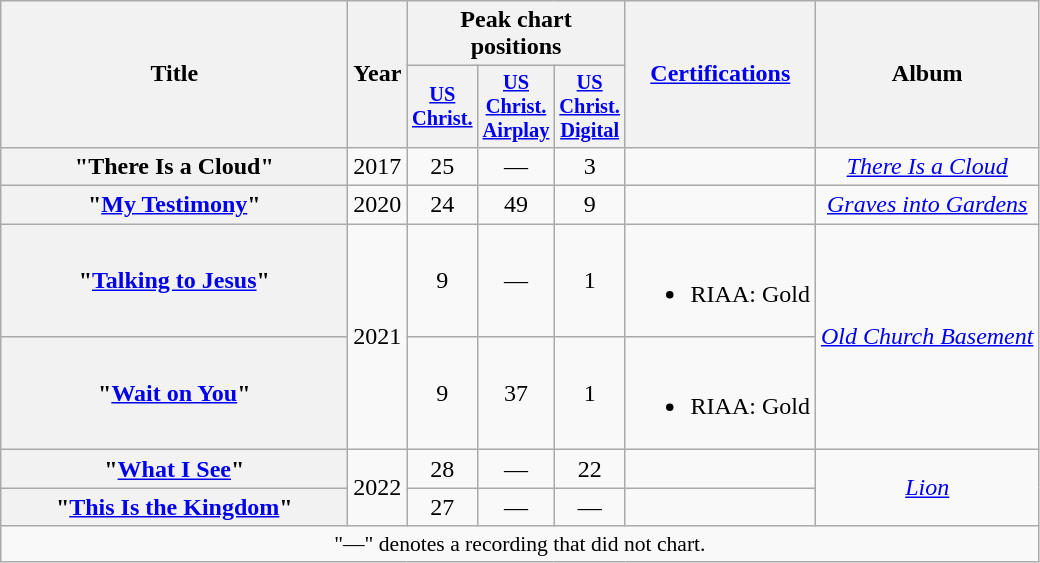<table class="wikitable plainrowheaders" style="text-align:center;">
<tr>
<th scope="col" rowspan="2" style="width:14em;">Title</th>
<th scope="col" rowspan="2">Year</th>
<th scope="col" colspan="3">Peak chart positions</th>
<th rowspan="2"><a href='#'>Certifications</a></th>
<th rowspan="2" scope="col">Album</th>
</tr>
<tr>
<th scope="col" style="width:3em; font-size:85%;"><a href='#'>US<br>Christ.</a><br></th>
<th scope="col" style="width:3em;font-size:85%;"><a href='#'>US Christ.<br>Airplay</a><br></th>
<th scope="col" style="width:3em; font-size:85%;"><a href='#'>US<br>Christ.<br>Digital</a><br></th>
</tr>
<tr>
<th scope="row">"There Is a Cloud"</th>
<td>2017</td>
<td>25</td>
<td>—</td>
<td>3</td>
<td></td>
<td><em><a href='#'>There Is a Cloud</a></em></td>
</tr>
<tr>
<th scope="row">"<a href='#'>My Testimony</a>"</th>
<td>2020</td>
<td>24</td>
<td>49</td>
<td>9</td>
<td></td>
<td><em><a href='#'>Graves into Gardens</a></em></td>
</tr>
<tr>
<th scope="row">"<a href='#'>Talking to Jesus</a>"<br></th>
<td rowspan="2">2021</td>
<td>9</td>
<td>—</td>
<td>1</td>
<td><br><ul><li>RIAA: Gold</li></ul></td>
<td rowspan="2"><em><a href='#'>Old Church Basement</a></em></td>
</tr>
<tr>
<th scope="row">"<a href='#'>Wait on You</a>"<br></th>
<td>9</td>
<td>37</td>
<td>1</td>
<td><br><ul><li>RIAA: Gold</li></ul></td>
</tr>
<tr>
<th scope="row">"<a href='#'>What I See</a>"<br></th>
<td rowspan="2">2022</td>
<td>28</td>
<td>—</td>
<td>22</td>
<td></td>
<td rowspan="2"><em><a href='#'>Lion</a></em></td>
</tr>
<tr>
<th scope="row">"<a href='#'>This Is the Kingdom</a>"<br></th>
<td>27</td>
<td>—</td>
<td>—</td>
<td></td>
</tr>
<tr>
<td colspan="7" style="font-size:90%">"—" denotes a recording that did not chart.</td>
</tr>
</table>
